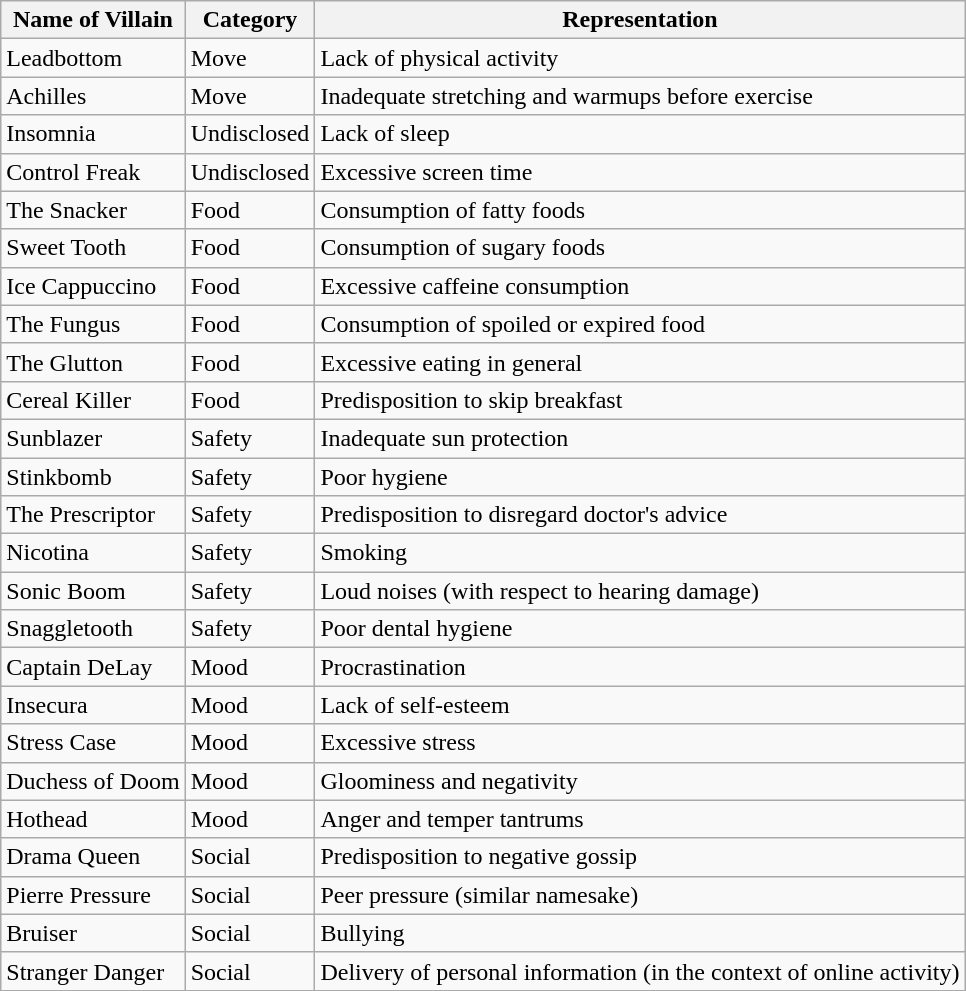<table class="wikitable">
<tr>
<th>Name of Villain</th>
<th>Category</th>
<th>Representation</th>
</tr>
<tr>
<td>Leadbottom</td>
<td><span>Move</span></td>
<td>Lack of physical activity</td>
</tr>
<tr>
<td>Achilles</td>
<td><span>Move</span></td>
<td>Inadequate stretching and warmups before exercise</td>
</tr>
<tr>
<td>Insomnia</td>
<td>Undisclosed</td>
<td>Lack of sleep</td>
</tr>
<tr>
<td>Control Freak</td>
<td>Undisclosed</td>
<td>Excessive screen time</td>
</tr>
<tr>
<td>The Snacker</td>
<td><span>Food</span></td>
<td>Consumption of fatty foods</td>
</tr>
<tr>
<td>Sweet Tooth</td>
<td><span>Food</span></td>
<td>Consumption of sugary foods</td>
</tr>
<tr>
<td>Ice Cappuccino</td>
<td><span>Food</span></td>
<td>Excessive caffeine consumption</td>
</tr>
<tr>
<td>The Fungus</td>
<td><span>Food</span></td>
<td>Consumption of spoiled or expired food</td>
</tr>
<tr>
<td>The Glutton</td>
<td><span>Food</span></td>
<td>Excessive eating in general</td>
</tr>
<tr>
<td>Cereal Killer</td>
<td><span>Food</span></td>
<td>Predisposition to skip breakfast</td>
</tr>
<tr>
<td>Sunblazer</td>
<td><span>Safety</span></td>
<td>Inadequate sun protection</td>
</tr>
<tr>
<td>Stinkbomb</td>
<td><span>Safety</span></td>
<td>Poor hygiene</td>
</tr>
<tr>
<td>The Prescriptor</td>
<td><span>Safety</span></td>
<td>Predisposition to disregard doctor's advice</td>
</tr>
<tr>
<td>Nicotina</td>
<td><span>Safety</span></td>
<td>Smoking</td>
</tr>
<tr>
<td>Sonic Boom</td>
<td><span>Safety</span></td>
<td>Loud noises (with respect to hearing damage)</td>
</tr>
<tr>
<td>Snaggletooth</td>
<td><span>Safety</span></td>
<td>Poor dental hygiene</td>
</tr>
<tr>
<td>Captain DeLay</td>
<td><span>Mood</span></td>
<td>Procrastination</td>
</tr>
<tr>
<td>Insecura</td>
<td><span>Mood</span></td>
<td>Lack of self-esteem</td>
</tr>
<tr>
<td>Stress Case</td>
<td><span>Mood</span></td>
<td>Excessive stress</td>
</tr>
<tr>
<td>Duchess of Doom</td>
<td><span>Mood</span></td>
<td>Gloominess and negativity</td>
</tr>
<tr>
<td>Hothead</td>
<td><span>Mood</span></td>
<td>Anger and temper tantrums</td>
</tr>
<tr>
<td>Drama Queen</td>
<td><span>Social</span></td>
<td>Predisposition to negative gossip</td>
</tr>
<tr>
<td>Pierre Pressure</td>
<td><span>Social</span></td>
<td>Peer pressure (similar namesake)</td>
</tr>
<tr>
<td>Bruiser</td>
<td><span>Social</span></td>
<td>Bullying</td>
</tr>
<tr>
<td>Stranger Danger</td>
<td><span>Social</span></td>
<td>Delivery of personal information (in the context of online activity)</td>
</tr>
</table>
